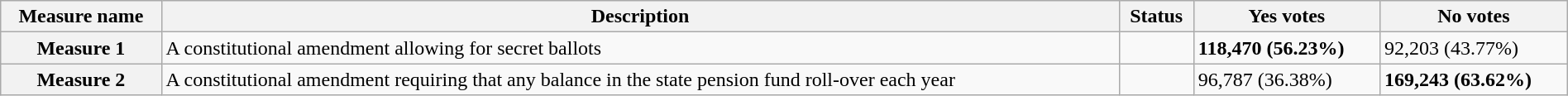<table class="wikitable sortable plainrowheaders" style="width:100%">
<tr>
<th scope="col">Measure name</th>
<th class="unsortable" scope="col">Description</th>
<th scope="col">Status</th>
<th scope="col">Yes votes</th>
<th scope="col">No votes</th>
</tr>
<tr>
<th scope="row">Measure 1</th>
<td>A constitutional amendment allowing for secret ballots</td>
<td></td>
<td><strong>118,470 (56.23%)</strong></td>
<td>92,203 (43.77%)</td>
</tr>
<tr>
<th scope="row">Measure 2</th>
<td>A constitutional amendment requiring that any balance in the state pension fund roll-over each year</td>
<td></td>
<td>96,787 (36.38%)</td>
<td><strong>169,243 (63.62%)</strong></td>
</tr>
</table>
